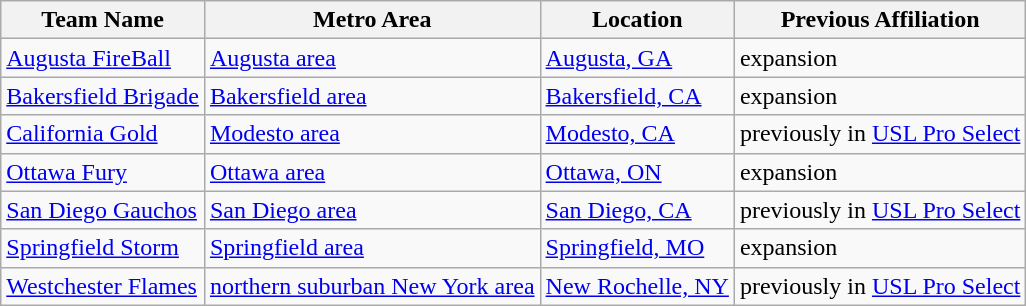<table class="wikitable">
<tr>
<th>Team Name</th>
<th>Metro Area</th>
<th>Location</th>
<th>Previous Affiliation</th>
</tr>
<tr>
<td> <a href='#'>Augusta FireBall</a></td>
<td><a href='#'>Augusta area</a></td>
<td><a href='#'>Augusta, GA</a></td>
<td>expansion</td>
</tr>
<tr>
<td> <a href='#'>Bakersfield Brigade</a></td>
<td><a href='#'>Bakersfield area</a></td>
<td><a href='#'>Bakersfield, CA</a></td>
<td>expansion</td>
</tr>
<tr>
<td> <a href='#'>California Gold</a></td>
<td><a href='#'>Modesto area</a></td>
<td><a href='#'>Modesto, CA</a></td>
<td>previously in <a href='#'>USL Pro Select</a></td>
</tr>
<tr>
<td> <a href='#'>Ottawa Fury</a></td>
<td><a href='#'>Ottawa area</a></td>
<td><a href='#'>Ottawa, ON</a></td>
<td>expansion</td>
</tr>
<tr>
<td> <a href='#'>San Diego Gauchos</a></td>
<td><a href='#'>San Diego area</a></td>
<td><a href='#'>San Diego, CA</a></td>
<td>previously in <a href='#'>USL Pro Select</a></td>
</tr>
<tr>
<td> <a href='#'>Springfield Storm</a></td>
<td><a href='#'>Springfield area</a></td>
<td><a href='#'>Springfield, MO</a></td>
<td>expansion</td>
</tr>
<tr>
<td> <a href='#'>Westchester Flames</a></td>
<td><a href='#'>northern suburban New York area</a></td>
<td><a href='#'>New Rochelle, NY</a></td>
<td>previously in <a href='#'>USL Pro Select</a></td>
</tr>
</table>
